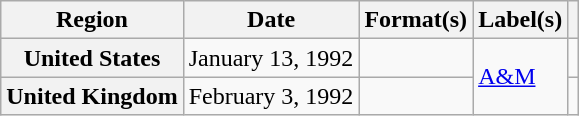<table class="wikitable plainrowheaders">
<tr>
<th scope="col">Region</th>
<th scope="col">Date</th>
<th scope="col">Format(s)</th>
<th scope="col">Label(s)</th>
<th scope="col"></th>
</tr>
<tr>
<th scope="row">United States</th>
<td>January 13, 1992</td>
<td></td>
<td rowspan="2"><a href='#'>A&M</a></td>
<td></td>
</tr>
<tr>
<th scope="row">United Kingdom</th>
<td>February 3, 1992</td>
<td></td>
<td></td>
</tr>
</table>
